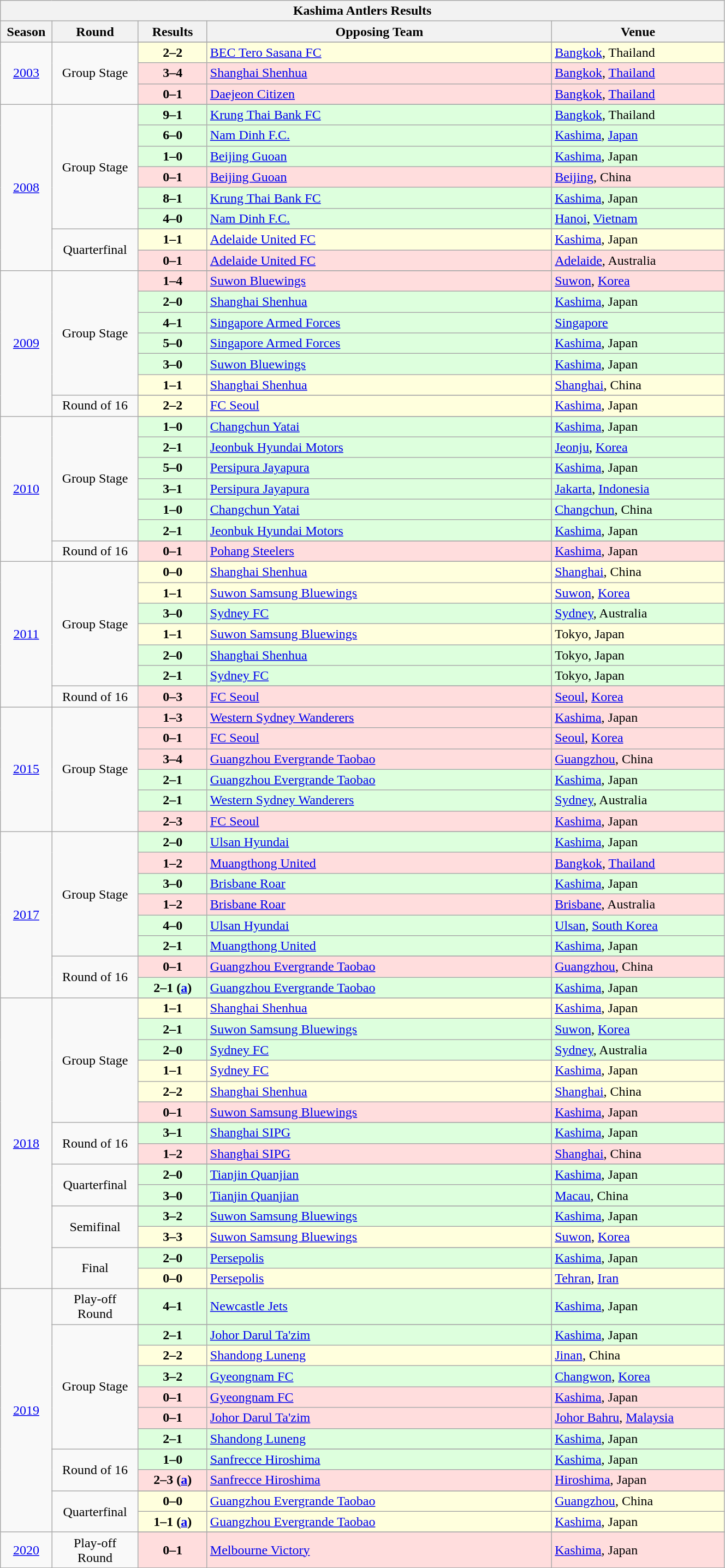<table class="wikitable sortable" style="text-align:center;" width="70%">
<tr>
<th colspan=6>Kashima Antlers Results</th>
</tr>
<tr>
<th width=5%>Season</th>
<th width=10%>Round</th>
<th width=8%>Results</th>
<th width=40%>Opposing Team</th>
<th width=20%>Venue</th>
</tr>
<tr>
<td rowspan=4><a href='#'>2003</a></td>
<td rowspan=4>Group Stage</td>
</tr>
<tr style="background:#ffffdd">
<td><strong>2–2</strong></td>
<td align="left"> <a href='#'>BEC Tero Sasana FC</a></td>
<td align="left"><a href='#'>Bangkok</a>, Thailand</td>
</tr>
<tr style="background:#ffdddd">
<td><strong>3–4</strong></td>
<td align="left"> <a href='#'>Shanghai Shenhua</a></td>
<td align="left"><a href='#'>Bangkok</a>, <a href='#'>Thailand</a></td>
</tr>
<tr style="background:#ffdddd">
<td><strong>0–1</strong></td>
<td align="left"> <a href='#'>Daejeon Citizen</a></td>
<td align="left"><a href='#'>Bangkok</a>, <a href='#'>Thailand</a></td>
</tr>
<tr>
<td rowspan=10><a href='#'>2008</a></td>
<td rowspan=7>Group Stage</td>
</tr>
<tr style="background:#ddffdd">
<td><strong>9–1</strong></td>
<td align="left"> <a href='#'>Krung Thai Bank FC</a></td>
<td align="left"><a href='#'>Bangkok</a>, Thailand</td>
</tr>
<tr style="background:#ddffdd">
<td><strong>6–0</strong></td>
<td align="left"> <a href='#'>Nam Dinh F.C.</a></td>
<td align="left"><a href='#'>Kashima</a>, <a href='#'>Japan</a></td>
</tr>
<tr style="background:#ddffdd">
<td><strong>1–0</strong></td>
<td align="left"> <a href='#'>Beijing Guoan</a></td>
<td align="left"><a href='#'>Kashima</a>, Japan</td>
</tr>
<tr style="background:#ffdddd">
<td><strong>0–1</strong></td>
<td align="left"> <a href='#'>Beijing Guoan</a></td>
<td align="left"><a href='#'>Beijing</a>, China</td>
</tr>
<tr style="background:#ddffdd">
<td><strong>8–1</strong></td>
<td align="left"> <a href='#'>Krung Thai Bank FC</a></td>
<td align="left"><a href='#'>Kashima</a>, Japan</td>
</tr>
<tr style="background:#ddffdd">
<td><strong>4–0</strong></td>
<td align="left"> <a href='#'>Nam Dinh F.C.</a></td>
<td align="left"><a href='#'>Hanoi</a>, <a href='#'>Vietnam</a></td>
</tr>
<tr>
<td rowspan=3>Quarterfinal</td>
</tr>
<tr style="background:#ffffdd">
<td><strong>1–1</strong></td>
<td align="left"> <a href='#'>Adelaide United FC</a></td>
<td align="left"><a href='#'>Kashima</a>, Japan</td>
</tr>
<tr style="background:#ffdddd">
<td><strong>0–1</strong></td>
<td align="left"> <a href='#'>Adelaide United FC</a></td>
<td align="left"><a href='#'>Adelaide</a>, Australia</td>
</tr>
<tr>
<td rowspan=9><a href='#'>2009</a></td>
<td rowspan=7>Group Stage</td>
</tr>
<tr style="background:#ffdddd">
<td><strong>1–4</strong></td>
<td align="left"> <a href='#'>Suwon Bluewings</a></td>
<td align="left"><a href='#'>Suwon</a>, <a href='#'>Korea</a></td>
</tr>
<tr style="background:#ddffdd">
<td><strong>2–0</strong></td>
<td align="left"> <a href='#'>Shanghai Shenhua</a></td>
<td align="left"><a href='#'>Kashima</a>, Japan</td>
</tr>
<tr style="background:#ddffdd">
<td><strong>4–1</strong></td>
<td align="left"> <a href='#'>Singapore Armed Forces</a></td>
<td align="left"><a href='#'>Singapore</a></td>
</tr>
<tr style="background:#ddffdd">
<td><strong>5–0</strong></td>
<td align="left"> <a href='#'>Singapore Armed Forces</a></td>
<td align="left"><a href='#'>Kashima</a>, Japan</td>
</tr>
<tr style="background:#ddffdd">
<td><strong>3–0</strong></td>
<td align="left"> <a href='#'>Suwon Bluewings</a></td>
<td align="left"><a href='#'>Kashima</a>, Japan</td>
</tr>
<tr style="background:#ffffdd">
<td><strong>1–1</strong></td>
<td align="left"> <a href='#'>Shanghai Shenhua</a></td>
<td align="left"><a href='#'>Shanghai</a>, China</td>
</tr>
<tr>
<td rowspan=2>Round of 16</td>
</tr>
<tr style="background:#ffffdd">
<td><strong>2–2</strong></td>
<td align="left"> <a href='#'>FC Seoul</a></td>
<td align="left"><a href='#'>Kashima</a>, Japan</td>
</tr>
<tr>
<td rowspan=9><a href='#'>2010</a></td>
<td rowspan=7>Group Stage</td>
</tr>
<tr style="background:#ddffdd">
<td><strong>1–0</strong></td>
<td align="left"> <a href='#'>Changchun Yatai</a></td>
<td align="left"><a href='#'>Kashima</a>, Japan</td>
</tr>
<tr style="background:#ddffdd">
<td><strong>2–1</strong></td>
<td align="left"> <a href='#'>Jeonbuk Hyundai Motors</a></td>
<td align="left"><a href='#'>Jeonju</a>, <a href='#'>Korea</a></td>
</tr>
<tr style="background:#ddffdd">
<td><strong>5–0</strong></td>
<td align="left"> <a href='#'>Persipura Jayapura</a></td>
<td align="left"><a href='#'>Kashima</a>, Japan</td>
</tr>
<tr style="background:#ddffdd">
<td><strong>3–1</strong></td>
<td align="left"> <a href='#'>Persipura Jayapura</a></td>
<td align="left"><a href='#'>Jakarta</a>, <a href='#'>Indonesia</a></td>
</tr>
<tr style="background:#ddffdd">
<td><strong>1–0</strong></td>
<td align="left"> <a href='#'>Changchun Yatai</a></td>
<td align="left"><a href='#'>Changchun</a>, China</td>
</tr>
<tr style="background:#ddffdd">
<td><strong>2–1</strong></td>
<td align="left"> <a href='#'>Jeonbuk Hyundai Motors</a></td>
<td align="left"><a href='#'>Kashima</a>, Japan</td>
</tr>
<tr>
<td rowspan=2>Round of 16</td>
</tr>
<tr style="background:#ffdddd">
<td><strong>0–1</strong></td>
<td align="left"> <a href='#'>Pohang Steelers</a></td>
<td align="left"><a href='#'>Kashima</a>, Japan</td>
</tr>
<tr>
<td rowspan=9><a href='#'>2011</a></td>
<td rowspan=7>Group Stage</td>
</tr>
<tr style="background:#ffffdd">
<td><strong>0–0</strong></td>
<td align="left"> <a href='#'>Shanghai Shenhua</a></td>
<td align="left"><a href='#'>Shanghai</a>, China</td>
</tr>
<tr style="background:#ffffdd">
<td><strong>1–1</strong></td>
<td align="left"> <a href='#'>Suwon Samsung Bluewings</a></td>
<td align="left"><a href='#'>Suwon</a>, <a href='#'>Korea</a></td>
</tr>
<tr style="background:#ddffdd">
<td><strong>3–0</strong></td>
<td align="left"> <a href='#'>Sydney FC</a></td>
<td align="left"><a href='#'>Sydney</a>, Australia</td>
</tr>
<tr style="background:#ffffdd">
<td><strong>1–1</strong></td>
<td align="left"> <a href='#'>Suwon Samsung Bluewings</a></td>
<td align="left">Tokyo, Japan</td>
</tr>
<tr style="background:#ddffdd">
<td><strong>2–0</strong></td>
<td align="left"> <a href='#'>Shanghai Shenhua</a></td>
<td align="left">Tokyo, Japan</td>
</tr>
<tr style="background:#ddffdd">
<td><strong>2–1</strong></td>
<td align="left"> <a href='#'>Sydney FC</a></td>
<td align="left">Tokyo, Japan</td>
</tr>
<tr>
<td rowspan=2>Round of 16</td>
</tr>
<tr style="background:#ffdddd">
<td><strong>0–3</strong></td>
<td align="left"> <a href='#'>FC Seoul</a></td>
<td align="left"><a href='#'>Seoul</a>, <a href='#'>Korea</a></td>
</tr>
<tr>
<td rowspan=7><a href='#'>2015</a></td>
<td rowspan=7>Group Stage</td>
</tr>
<tr style="background:#ffdddd">
<td><strong>1–3</strong></td>
<td align="left"> <a href='#'>Western Sydney Wanderers</a></td>
<td align="left"><a href='#'>Kashima</a>, Japan</td>
</tr>
<tr style="background:#ffdddd">
<td><strong>0–1</strong></td>
<td align="left"> <a href='#'>FC Seoul</a></td>
<td align="left"><a href='#'>Seoul</a>, <a href='#'>Korea</a></td>
</tr>
<tr style="background:#ffdddd">
<td><strong>3–4</strong></td>
<td align="left"> <a href='#'>Guangzhou Evergrande Taobao</a></td>
<td align="left"><a href='#'>Guangzhou</a>, China</td>
</tr>
<tr style="background:#ddffdd">
<td><strong>2–1</strong></td>
<td align="left"> <a href='#'>Guangzhou Evergrande Taobao</a></td>
<td align="left"><a href='#'>Kashima</a>, Japan</td>
</tr>
<tr style="background:#ddffdd">
<td><strong>2–1</strong></td>
<td align="left"> <a href='#'>Western Sydney Wanderers</a></td>
<td align="left"><a href='#'>Sydney</a>, Australia</td>
</tr>
<tr style="background:#ffdddd">
<td><strong>2–3</strong></td>
<td align="left"> <a href='#'>FC Seoul</a></td>
<td align="left"><a href='#'>Kashima</a>, Japan</td>
</tr>
<tr>
<td rowspan=10><a href='#'>2017</a></td>
<td rowspan=7>Group Stage</td>
</tr>
<tr style="background:#ddffdd">
<td><strong>2–0</strong></td>
<td align="left"> <a href='#'>Ulsan Hyundai</a></td>
<td align="left"><a href='#'>Kashima</a>, Japan</td>
</tr>
<tr style="background:#ffdddd">
<td><strong>1–2</strong></td>
<td align="left"> <a href='#'>Muangthong United</a></td>
<td align="left"><a href='#'>Bangkok</a>, <a href='#'>Thailand</a></td>
</tr>
<tr style="background:#ddffdd">
<td><strong>3–0</strong></td>
<td align="left"> <a href='#'>Brisbane Roar</a></td>
<td align="left"><a href='#'>Kashima</a>, Japan</td>
</tr>
<tr style="background:#ffdddd">
<td><strong>1–2</strong></td>
<td align="left"> <a href='#'>Brisbane Roar</a></td>
<td align="left"><a href='#'>Brisbane</a>, Australia</td>
</tr>
<tr style="background:#ddffdd">
<td><strong>4–0</strong></td>
<td align="left"> <a href='#'>Ulsan Hyundai</a></td>
<td align="left"><a href='#'>Ulsan</a>, <a href='#'>South Korea</a></td>
</tr>
<tr style="background:#ddffdd">
<td><strong>2–1</strong></td>
<td align="left"> <a href='#'>Muangthong United</a></td>
<td align="left"><a href='#'>Kashima</a>, Japan</td>
</tr>
<tr>
<td rowspan=3>Round of 16</td>
</tr>
<tr style="background:#ffdddd">
<td><strong>0–1</strong></td>
<td align="left"> <a href='#'>Guangzhou Evergrande Taobao</a></td>
<td align="left"><a href='#'>Guangzhou</a>, China</td>
</tr>
<tr style="background:#ddffdd">
<td><strong>2–1 (<a href='#'>a</a>)</strong></td>
<td align="left"> <a href='#'>Guangzhou Evergrande Taobao</a></td>
<td align="left"><a href='#'>Kashima</a>, Japan</td>
</tr>
<tr>
<td rowspan=19><a href='#'>2018</a></td>
<td rowspan=7>Group Stage</td>
</tr>
<tr style="background:#ffffdd">
<td><strong>1–1</strong></td>
<td align="left"> <a href='#'>Shanghai Shenhua</a></td>
<td align="left"><a href='#'>Kashima</a>, Japan</td>
</tr>
<tr style="background:#ddffdd">
<td><strong>2–1</strong></td>
<td align="left"> <a href='#'>Suwon Samsung Bluewings</a></td>
<td align="left"><a href='#'>Suwon</a>, <a href='#'>Korea</a></td>
</tr>
<tr style="background:#ddffdd">
<td><strong>2–0</strong></td>
<td align="left"> <a href='#'>Sydney FC</a></td>
<td align="left"><a href='#'>Sydney</a>, Australia</td>
</tr>
<tr style="background:#ffffdd">
<td><strong>1–1</strong></td>
<td align="left"> <a href='#'>Sydney FC</a></td>
<td align="left"><a href='#'>Kashima</a>, Japan</td>
</tr>
<tr style="background:#ffffdd">
<td><strong>2–2</strong></td>
<td align="left"> <a href='#'>Shanghai Shenhua</a></td>
<td align="left"><a href='#'>Shanghai</a>, China</td>
</tr>
<tr style="background:#ffdddd">
<td><strong>0–1</strong></td>
<td align="left"> <a href='#'>Suwon Samsung Bluewings</a></td>
<td align="left"><a href='#'>Kashima</a>, Japan</td>
</tr>
<tr>
<td rowspan=3>Round of 16</td>
</tr>
<tr style="background:#ddffdd">
<td><strong>3–1</strong></td>
<td align="left"> <a href='#'>Shanghai SIPG</a></td>
<td align="left"><a href='#'>Kashima</a>, Japan</td>
</tr>
<tr style="background:#ffdddd">
<td><strong>1–2</strong></td>
<td align="left"> <a href='#'>Shanghai SIPG</a></td>
<td align="left"><a href='#'>Shanghai</a>, China</td>
</tr>
<tr>
<td rowspan=3>Quarterfinal</td>
</tr>
<tr style="background:#ddffdd">
<td><strong>2–0</strong></td>
<td align="left"> <a href='#'>Tianjin Quanjian</a></td>
<td align="left"><a href='#'>Kashima</a>, Japan</td>
</tr>
<tr style="background:#ddffdd">
<td><strong>3–0</strong></td>
<td align="left"> <a href='#'>Tianjin Quanjian</a></td>
<td align="left"><a href='#'>Macau</a>, China</td>
</tr>
<tr>
<td rowspan=3>Semifinal</td>
</tr>
<tr style="background:#ddffdd">
<td><strong>3–2</strong></td>
<td align="left"> <a href='#'>Suwon Samsung Bluewings</a></td>
<td align="left"><a href='#'>Kashima</a>, Japan</td>
</tr>
<tr style="background:#ffffdd">
<td><strong>3–3</strong></td>
<td align="left"> <a href='#'>Suwon Samsung Bluewings</a></td>
<td align="left"><a href='#'>Suwon</a>, <a href='#'>Korea</a></td>
</tr>
<tr>
<td rowspan=3>Final</td>
</tr>
<tr style="background:#ddffdd">
<td><strong>2–0</strong></td>
<td align="left"> <a href='#'>Persepolis</a></td>
<td align="left"><a href='#'>Kashima</a>, Japan</td>
</tr>
<tr style="background:#ffffdd">
<td><strong>0–0</strong></td>
<td align="left"> <a href='#'>Persepolis</a></td>
<td align="left"><a href='#'>Tehran</a>, <a href='#'>Iran</a></td>
</tr>
<tr>
<td rowspan=15><a href='#'>2019</a></td>
<td rowspan=2>Play-off Round</td>
</tr>
<tr style="background:#ddffdd">
<td><strong>4–1</strong></td>
<td align="left"> <a href='#'>Newcastle Jets</a></td>
<td align="left"><a href='#'>Kashima</a>, Japan</td>
</tr>
<tr>
<td rowspan=7>Group Stage</td>
</tr>
<tr style="background:#ddffdd">
<td><strong>2–1</strong></td>
<td align="left"> <a href='#'>Johor Darul Ta'zim</a></td>
<td align="left"><a href='#'>Kashima</a>, Japan</td>
</tr>
<tr style="background:#ffffdd">
<td><strong>2–2</strong></td>
<td align="left"> <a href='#'>Shandong Luneng</a></td>
<td align="left"><a href='#'>Jinan</a>, China</td>
</tr>
<tr style="background:#ddffdd">
<td><strong>3–2</strong></td>
<td align="left"> <a href='#'>Gyeongnam FC</a></td>
<td align="left"><a href='#'>Changwon</a>, <a href='#'>Korea</a></td>
</tr>
<tr style="background:#ffdddd">
<td><strong>0–1</strong></td>
<td align="left"> <a href='#'>Gyeongnam FC</a></td>
<td align="left"><a href='#'>Kashima</a>, Japan</td>
</tr>
<tr style="background:#ffdddd">
<td><strong>0–1</strong></td>
<td align="left"> <a href='#'>Johor Darul Ta'zim</a></td>
<td align="left"><a href='#'>Johor Bahru</a>, <a href='#'>Malaysia</a></td>
</tr>
<tr style="background:#ddffdd">
<td><strong>2–1</strong></td>
<td align="left"> <a href='#'>Shandong Luneng</a></td>
<td align="left"><a href='#'>Kashima</a>, Japan</td>
</tr>
<tr>
<td rowspan=3>Round of 16</td>
</tr>
<tr style="background:#ddffdd">
<td><strong>1–0</strong></td>
<td align="left"> <a href='#'>Sanfrecce Hiroshima</a></td>
<td align="left"><a href='#'>Kashima</a>, Japan</td>
</tr>
<tr style="background:#ffdddd">
<td><strong>2–3 (<a href='#'>a</a>)</strong></td>
<td align="left"> <a href='#'>Sanfrecce Hiroshima</a></td>
<td align="left"><a href='#'>Hiroshima</a>, Japan</td>
</tr>
<tr>
<td rowspan=3>Quarterfinal</td>
</tr>
<tr style="background:#ffffdd">
<td><strong>0–0</strong></td>
<td align="left"> <a href='#'>Guangzhou Evergrande Taobao</a></td>
<td align="left"><a href='#'>Guangzhou</a>, China</td>
</tr>
<tr style="background:#ffffdd">
<td><strong>1–1 (<a href='#'>a</a>)</strong></td>
<td align="left"> <a href='#'>Guangzhou Evergrande Taobao</a></td>
<td align="left"><a href='#'>Kashima</a>, Japan</td>
</tr>
<tr>
<td rowspan=2><a href='#'>2020</a></td>
<td rowspan=2>Play-off Round</td>
</tr>
<tr style="background:#ffdddd">
<td><strong>0–1</strong></td>
<td align="left"> <a href='#'>Melbourne Victory</a></td>
<td align="left"><a href='#'>Kashima</a>, Japan</td>
</tr>
<tr>
</tr>
</table>
